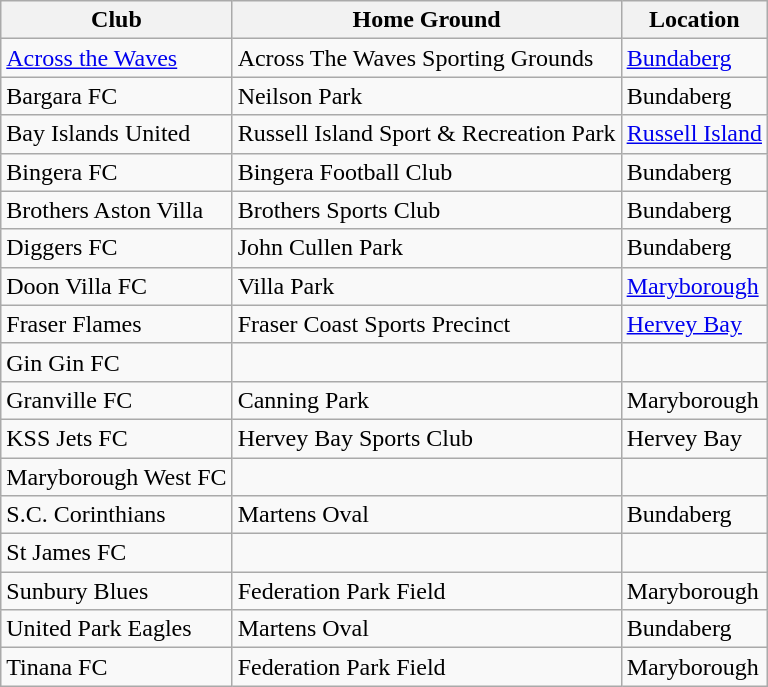<table class="wikitable">
<tr>
<th>Club</th>
<th>Home Ground</th>
<th>Location</th>
</tr>
<tr>
<td><a href='#'>Across the Waves</a></td>
<td>Across The Waves Sporting Grounds</td>
<td><a href='#'>Bundaberg</a></td>
</tr>
<tr>
<td>Bargara FC</td>
<td>Neilson Park</td>
<td>Bundaberg</td>
</tr>
<tr>
<td>Bay Islands United</td>
<td>Russell Island Sport & Recreation Park</td>
<td><a href='#'>Russell Island</a></td>
</tr>
<tr>
<td>Bingera FC</td>
<td>Bingera Football Club</td>
<td>Bundaberg</td>
</tr>
<tr>
<td>Brothers Aston Villa</td>
<td>Brothers Sports Club</td>
<td>Bundaberg</td>
</tr>
<tr>
<td>Diggers FC</td>
<td>John Cullen Park</td>
<td>Bundaberg</td>
</tr>
<tr>
<td>Doon Villa FC</td>
<td>Villa Park</td>
<td><a href='#'>Maryborough</a></td>
</tr>
<tr>
<td>Fraser Flames</td>
<td>Fraser Coast Sports Precinct</td>
<td><a href='#'>Hervey Bay</a></td>
</tr>
<tr>
<td>Gin Gin FC</td>
<td></td>
<td></td>
</tr>
<tr>
<td>Granville FC</td>
<td>Canning Park</td>
<td>Maryborough</td>
</tr>
<tr>
<td>KSS Jets FC</td>
<td>Hervey Bay Sports Club</td>
<td>Hervey Bay</td>
</tr>
<tr>
<td>Maryborough West FC</td>
<td></td>
<td></td>
</tr>
<tr>
<td>S.C. Corinthians</td>
<td>Martens Oval</td>
<td>Bundaberg</td>
</tr>
<tr>
<td>St James FC</td>
<td></td>
<td></td>
</tr>
<tr>
<td>Sunbury Blues</td>
<td>Federation Park Field</td>
<td>Maryborough</td>
</tr>
<tr>
<td>United Park Eagles</td>
<td>Martens Oval</td>
<td>Bundaberg</td>
</tr>
<tr>
<td>Tinana FC</td>
<td>Federation Park Field</td>
<td>Maryborough</td>
</tr>
</table>
